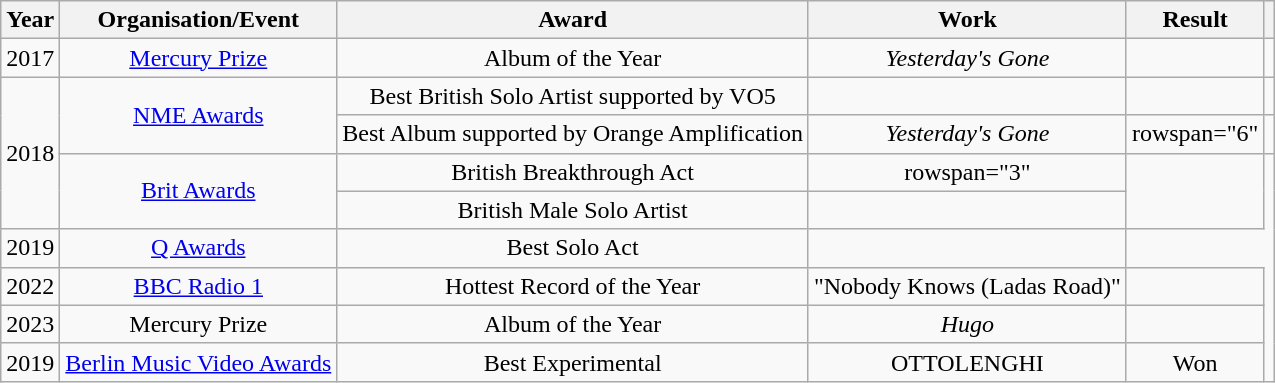<table class="wikitable plainrowheaders" style="text-align:center;">
<tr>
<th>Year</th>
<th>Organisation/Event</th>
<th>Award</th>
<th>Work</th>
<th>Result</th>
<th></th>
</tr>
<tr>
<td>2017</td>
<td><a href='#'>Mercury Prize</a></td>
<td>Album of the Year</td>
<td><em>Yesterday's Gone</em></td>
<td></td>
<td></td>
</tr>
<tr>
<td rowspan="4">2018</td>
<td rowspan="2"><a href='#'>NME Awards</a></td>
<td>Best British Solo Artist supported by VO5</td>
<td></td>
<td></td>
<td></td>
</tr>
<tr>
<td>Best Album supported by Orange Amplification</td>
<td><em>Yesterday's Gone</em></td>
<td>rowspan="6" </td>
<td></td>
</tr>
<tr>
<td rowspan="2"><a href='#'>Brit Awards</a></td>
<td>British Breakthrough Act</td>
<td>rowspan="3" </td>
<td rowspan="2"></td>
</tr>
<tr>
<td>British Male Solo Artist</td>
</tr>
<tr>
<td>2019</td>
<td><a href='#'>Q Awards</a></td>
<td>Best Solo Act</td>
<td></td>
</tr>
<tr>
<td>2022</td>
<td><a href='#'>BBC Radio 1</a></td>
<td>Hottest Record of the Year</td>
<td>"Nobody Knows (Ladas Road)"</td>
<td></td>
</tr>
<tr>
<td>2023</td>
<td>Mercury Prize</td>
<td>Album of the Year</td>
<td><em>Hugo</em></td>
<td></td>
</tr>
<tr>
<td>2019</td>
<td><a href='#'>Berlin Music Video Awards</a></td>
<td>Best Experimental</td>
<td>OTTOLENGHI</td>
<td>Won</td>
</tr>
</table>
